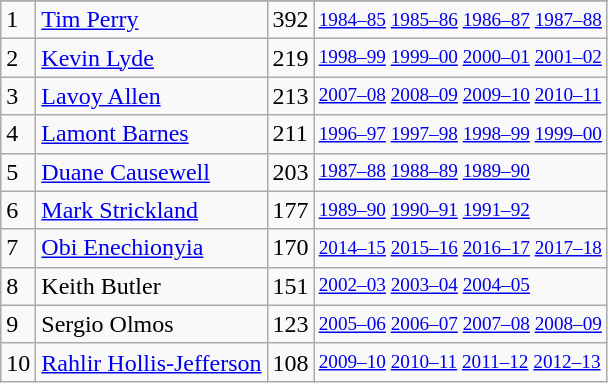<table class="wikitable">
<tr>
</tr>
<tr>
<td>1</td>
<td><a href='#'>Tim Perry</a></td>
<td>392</td>
<td style="font-size:80%;"><a href='#'>1984–85</a> <a href='#'>1985–86</a> <a href='#'>1986–87</a> <a href='#'>1987–88</a></td>
</tr>
<tr>
<td>2</td>
<td><a href='#'>Kevin Lyde</a></td>
<td>219</td>
<td style="font-size:80%;"><a href='#'>1998–99</a> <a href='#'>1999–00</a> <a href='#'>2000–01</a> <a href='#'>2001–02</a></td>
</tr>
<tr>
<td>3</td>
<td><a href='#'>Lavoy Allen</a></td>
<td>213</td>
<td style="font-size:80%;"><a href='#'>2007–08</a> <a href='#'>2008–09</a> <a href='#'>2009–10</a> <a href='#'>2010–11</a></td>
</tr>
<tr>
<td>4</td>
<td><a href='#'>Lamont Barnes</a></td>
<td>211</td>
<td style="font-size:80%;"><a href='#'>1996–97</a> <a href='#'>1997–98</a> <a href='#'>1998–99</a> <a href='#'>1999–00</a></td>
</tr>
<tr>
<td>5</td>
<td><a href='#'>Duane Causewell</a></td>
<td>203</td>
<td style="font-size:80%;"><a href='#'>1987–88</a> <a href='#'>1988–89</a> <a href='#'>1989–90</a></td>
</tr>
<tr>
<td>6</td>
<td><a href='#'>Mark Strickland</a></td>
<td>177</td>
<td style="font-size:80%;"><a href='#'>1989–90</a> <a href='#'>1990–91</a> <a href='#'>1991–92</a></td>
</tr>
<tr>
<td>7</td>
<td><a href='#'>Obi Enechionyia</a></td>
<td>170</td>
<td style="font-size:80%;"><a href='#'>2014–15</a> <a href='#'>2015–16</a> <a href='#'>2016–17</a> <a href='#'>2017–18</a></td>
</tr>
<tr>
<td>8</td>
<td>Keith Butler</td>
<td>151</td>
<td style="font-size:80%;"><a href='#'>2002–03</a> <a href='#'>2003–04</a> <a href='#'>2004–05</a></td>
</tr>
<tr>
<td>9</td>
<td>Sergio Olmos</td>
<td>123</td>
<td style="font-size:80%;"><a href='#'>2005–06</a> <a href='#'>2006–07</a> <a href='#'>2007–08</a> <a href='#'>2008–09</a></td>
</tr>
<tr>
<td>10</td>
<td><a href='#'>Rahlir Hollis-Jefferson</a></td>
<td>108</td>
<td style="font-size:80%;"><a href='#'>2009–10</a> <a href='#'>2010–11</a> <a href='#'>2011–12</a> <a href='#'>2012–13</a></td>
</tr>
</table>
